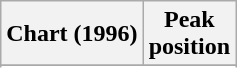<table class="wikitable sortable plainrowheaders">
<tr>
<th>Chart (1996)</th>
<th>Peak<br>position</th>
</tr>
<tr>
</tr>
<tr>
</tr>
<tr>
</tr>
<tr>
</tr>
<tr>
</tr>
<tr>
</tr>
<tr>
</tr>
<tr>
</tr>
<tr>
</tr>
<tr>
</tr>
</table>
